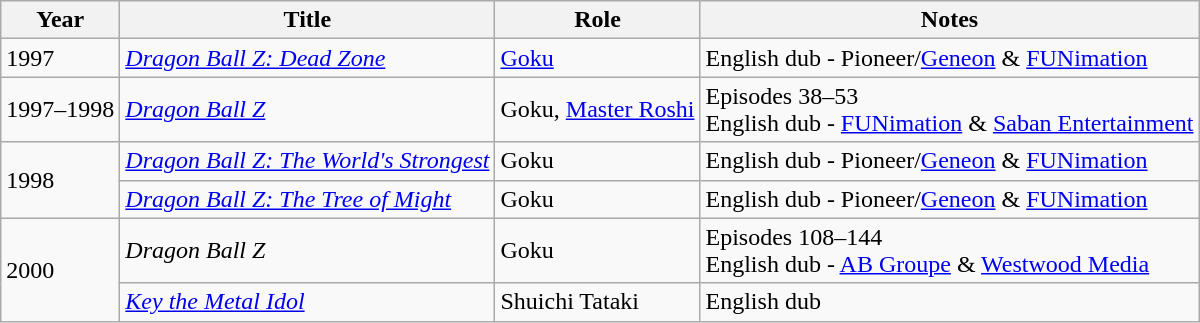<table class="wikitable sortable">
<tr>
<th>Year</th>
<th>Title</th>
<th>Role</th>
<th class="unsortable">Notes</th>
</tr>
<tr>
<td>1997</td>
<td><em><a href='#'>Dragon Ball Z: Dead Zone</a></em></td>
<td><a href='#'>Goku</a></td>
<td>English dub - Pioneer/<a href='#'>Geneon</a> & <a href='#'>FUNimation</a></td>
</tr>
<tr>
<td>1997–1998</td>
<td><em><a href='#'>Dragon Ball Z</a></em></td>
<td>Goku, <a href='#'>Master Roshi</a></td>
<td>Episodes 38–53<br>English dub - <a href='#'>FUNimation</a> & <a href='#'>Saban Entertainment</a></td>
</tr>
<tr>
<td rowspan="2">1998</td>
<td><em><a href='#'>Dragon Ball Z: The World's Strongest</a></em></td>
<td>Goku</td>
<td>English dub - Pioneer/<a href='#'>Geneon</a> & <a href='#'>FUNimation</a></td>
</tr>
<tr>
<td><em><a href='#'>Dragon Ball Z: The Tree of Might</a></em></td>
<td>Goku</td>
<td>English dub - Pioneer/<a href='#'>Geneon</a> & <a href='#'>FUNimation</a></td>
</tr>
<tr>
<td rowspan="2">2000</td>
<td><em>Dragon Ball Z</em></td>
<td>Goku</td>
<td>Episodes 108–144<br>English dub - <a href='#'>AB Groupe</a> & <a href='#'>Westwood Media</a></td>
</tr>
<tr>
<td><em><a href='#'>Key the Metal Idol</a></em></td>
<td>Shuichi Tataki</td>
<td>English dub</td>
</tr>
</table>
